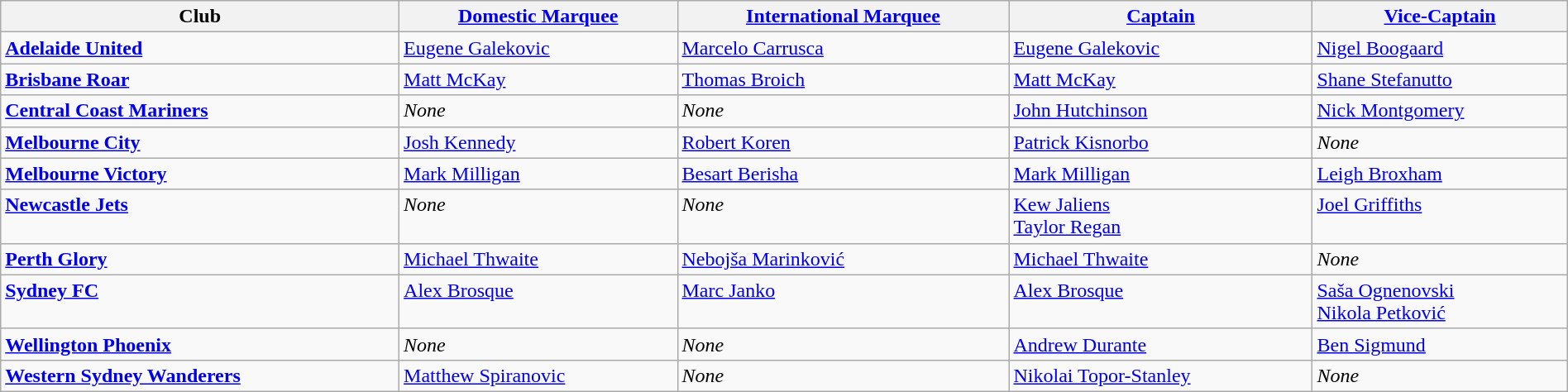<table class="wikitable" style="width:100%">
<tr>
<th>Club</th>
<th><a href='#'>Domestic Marquee</a></th>
<th><a href='#'>International Marquee</a><br></th>
<th><a href='#'>Captain</a></th>
<th><a href='#'>Vice-Captain</a></th>
</tr>
<tr style="vertical-align:top;">
<td><strong><a href='#'>Adelaide United</a></strong></td>
<td> <a href='#'>Eugene Galekovic</a></td>
<td> <a href='#'>Marcelo Carrusca</a></td>
<td> <a href='#'>Eugene Galekovic</a></td>
<td> <a href='#'>Nigel Boogaard</a></td>
</tr>
<tr style="vertical-align:top;">
<td><strong><a href='#'>Brisbane Roar</a></strong></td>
<td> <a href='#'>Matt McKay</a></td>
<td> <a href='#'>Thomas Broich</a></td>
<td> <a href='#'>Matt McKay</a></td>
<td> <a href='#'>Shane Stefanutto</a></td>
</tr>
<tr style="vertical-align:top;">
<td><strong><a href='#'>Central Coast Mariners</a></strong></td>
<td><em>None</em></td>
<td><em>None</em></td>
<td> <a href='#'>John Hutchinson</a></td>
<td> <a href='#'>Nick Montgomery</a></td>
</tr>
<tr style="vertical-align:top;">
<td><strong><a href='#'>Melbourne City</a></strong></td>
<td> <a href='#'>Josh Kennedy</a></td>
<td> <a href='#'>Robert Koren</a></td>
<td> <a href='#'>Patrick Kisnorbo</a></td>
<td><em>None</em></td>
</tr>
<tr style="vertical-align:top;">
<td><strong><a href='#'>Melbourne Victory</a></strong></td>
<td> <a href='#'>Mark Milligan</a></td>
<td> <a href='#'>Besart Berisha</a></td>
<td> <a href='#'>Mark Milligan</a></td>
<td> <a href='#'>Leigh Broxham</a></td>
</tr>
<tr style="vertical-align:top;">
<td><strong><a href='#'>Newcastle Jets</a></strong></td>
<td><em>None</em></td>
<td><em>None</em></td>
<td> <a href='#'>Kew Jaliens</a> <br> <a href='#'>Taylor Regan</a></td>
<td> <a href='#'>Joel Griffiths</a></td>
</tr>
<tr style="vertical-align:top;">
<td><strong><a href='#'>Perth Glory</a></strong></td>
<td> <a href='#'>Michael Thwaite</a></td>
<td> <a href='#'>Nebojša Marinković</a></td>
<td> <a href='#'>Michael Thwaite</a></td>
<td><em>None</em></td>
</tr>
<tr style="vertical-align:top;">
<td><strong><a href='#'>Sydney FC</a></strong></td>
<td> <a href='#'>Alex Brosque</a></td>
<td> <a href='#'>Marc Janko</a></td>
<td> <a href='#'>Alex Brosque</a></td>
<td> <a href='#'>Saša Ognenovski</a><br> <a href='#'>Nikola Petković</a></td>
</tr>
<tr style="vertical-align:top;">
<td><strong><a href='#'>Wellington Phoenix</a></strong></td>
<td><em>None</em></td>
<td><em>None</em></td>
<td> <a href='#'>Andrew Durante</a></td>
<td> <a href='#'>Ben Sigmund</a></td>
</tr>
<tr style="vertical-align:top;">
<td><strong><a href='#'>Western Sydney Wanderers</a></strong></td>
<td> <a href='#'>Matthew Spiranovic</a></td>
<td><em>None</em></td>
<td> <a href='#'>Nikolai Topor-Stanley</a></td>
<td><em>None</em></td>
</tr>
</table>
